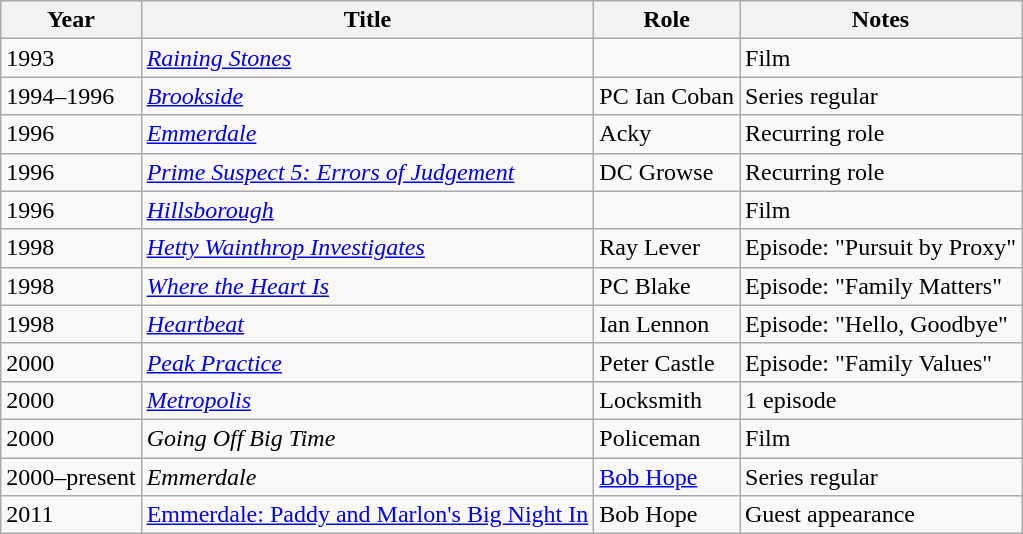<table class="wikitable">
<tr>
<th>Year</th>
<th>Title</th>
<th>Role</th>
<th>Notes</th>
</tr>
<tr>
<td>1993</td>
<td><em><a href='#'>Raining Stones</a></em></td>
<td></td>
<td>Film</td>
</tr>
<tr>
<td>1994–1996</td>
<td><em><a href='#'>Brookside</a></em></td>
<td>PC Ian Coban</td>
<td>Series regular</td>
</tr>
<tr>
<td>1996</td>
<td><em><a href='#'>Emmerdale</a></em></td>
<td>Acky</td>
<td>Recurring role</td>
</tr>
<tr>
<td>1996</td>
<td><em><a href='#'>Prime Suspect 5: Errors of Judgement</a></em></td>
<td>DC Growse</td>
<td>Recurring role</td>
</tr>
<tr>
<td>1996</td>
<td><em><a href='#'>Hillsborough</a></em></td>
<td></td>
<td>Film</td>
</tr>
<tr>
<td>1998</td>
<td><em><a href='#'>Hetty Wainthrop Investigates</a></em></td>
<td>Ray Lever</td>
<td>Episode: "Pursuit by Proxy"</td>
</tr>
<tr>
<td>1998</td>
<td><em><a href='#'>Where the Heart Is</a></em></td>
<td>PC Blake</td>
<td>Episode: "Family Matters"</td>
</tr>
<tr>
<td>1998</td>
<td><em><a href='#'>Heartbeat</a></em></td>
<td>Ian Lennon</td>
<td>Episode: "Hello, Goodbye"</td>
</tr>
<tr>
<td>2000</td>
<td><em><a href='#'>Peak Practice</a></em></td>
<td>Peter Castle</td>
<td>Episode: "Family Values"</td>
</tr>
<tr>
<td>2000</td>
<td><em><a href='#'>Metropolis</a></em></td>
<td>Locksmith</td>
<td>1 episode</td>
</tr>
<tr>
<td>2000</td>
<td><em>Going Off Big Time</em></td>
<td>Policeman</td>
<td>Film</td>
</tr>
<tr>
<td>2000–present</td>
<td><em>Emmerdale</em></td>
<td><a href='#'>Bob Hope</a><em></td>
<td>Series regular</td>
</tr>
<tr>
<td>2011</td>
<td></em><a href='#'>Emmerdale: Paddy and Marlon's Big Night In</a><em></td>
<td>Bob Hope</td>
<td>Guest appearance</td>
</tr>
</table>
